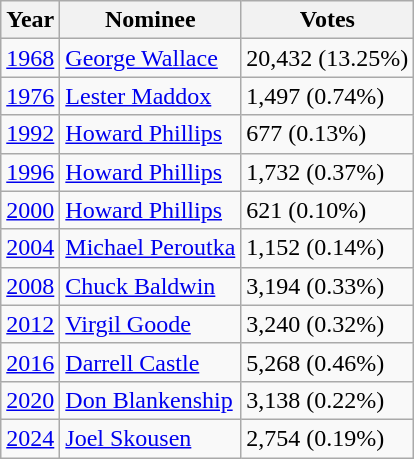<table class="wikitable">
<tr>
<th>Year</th>
<th>Nominee</th>
<th>Votes</th>
</tr>
<tr>
<td><a href='#'>1968</a></td>
<td><a href='#'>George Wallace</a></td>
<td>20,432 (13.25%)</td>
</tr>
<tr>
<td><a href='#'>1976</a></td>
<td><a href='#'>Lester Maddox</a></td>
<td>1,497 (0.74%)</td>
</tr>
<tr>
<td><a href='#'>1992</a></td>
<td><a href='#'>Howard Phillips</a></td>
<td>677 (0.13%)</td>
</tr>
<tr>
<td><a href='#'>1996</a></td>
<td><a href='#'>Howard Phillips</a></td>
<td>1,732 (0.37%)</td>
</tr>
<tr>
<td><a href='#'>2000</a></td>
<td><a href='#'>Howard Phillips</a></td>
<td>621 (0.10%)</td>
</tr>
<tr>
<td><a href='#'>2004</a></td>
<td><a href='#'>Michael Peroutka</a></td>
<td>1,152 (0.14%)</td>
</tr>
<tr>
<td><a href='#'>2008</a></td>
<td><a href='#'>Chuck Baldwin</a></td>
<td>3,194 (0.33%)</td>
</tr>
<tr>
<td><a href='#'>2012</a></td>
<td><a href='#'>Virgil Goode</a></td>
<td>3,240 (0.32%)</td>
</tr>
<tr>
<td><a href='#'>2016</a></td>
<td><a href='#'>Darrell Castle</a></td>
<td>5,268 (0.46%)</td>
</tr>
<tr>
<td><a href='#'>2020</a></td>
<td><a href='#'>Don Blankenship</a></td>
<td>3,138 (0.22%)</td>
</tr>
<tr>
<td><a href='#'>2024</a></td>
<td><a href='#'>Joel Skousen</a></td>
<td>2,754 (0.19%)</td>
</tr>
</table>
